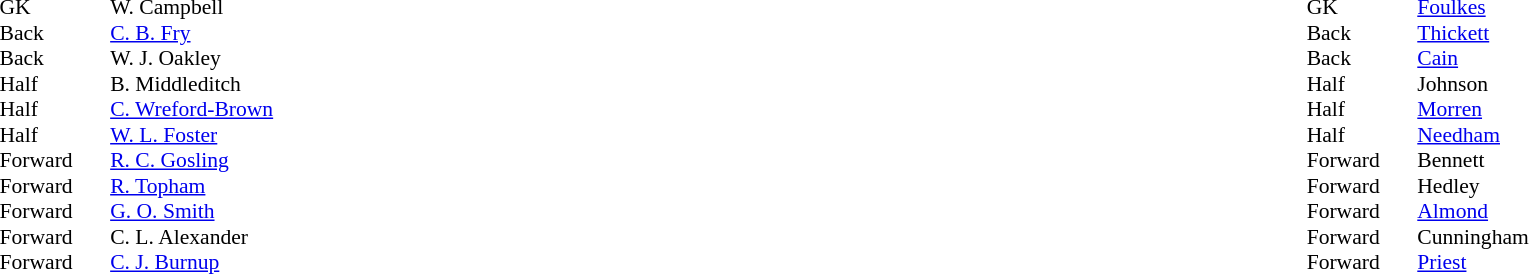<table width="100%">
<tr>
<td valign="top" width="50%"><br><table style="font-size: 90%" cellspacing="0" cellpadding="0">
<tr>
<td colspan="4"></td>
</tr>
<tr>
<th width="25"></th>
<th width="25"></th>
</tr>
<tr>
<td>GK</td>
<td></td>
<td> W. Campbell</td>
</tr>
<tr>
<td>Back</td>
<td></td>
<td> <a href='#'>C. B. Fry</a></td>
</tr>
<tr>
<td>Back</td>
<td></td>
<td> W. J. Oakley</td>
</tr>
<tr>
<td>Half</td>
<td></td>
<td> B. Middleditch</td>
</tr>
<tr>
<td>Half</td>
<td></td>
<td> <a href='#'>C. Wreford-Brown</a></td>
</tr>
<tr>
<td>Half</td>
<td></td>
<td> <a href='#'>W. L. Foster</a></td>
</tr>
<tr>
<td>Forward</td>
<td></td>
<td> <a href='#'>R. C. Gosling</a></td>
</tr>
<tr>
<td>Forward</td>
<td></td>
<td> <a href='#'>R. Topham</a></td>
</tr>
<tr>
<td>Forward</td>
<td></td>
<td> <a href='#'>G. O. Smith</a></td>
</tr>
<tr>
<td>Forward</td>
<td></td>
<td> C. L. Alexander</td>
</tr>
<tr>
<td>Forward</td>
<td></td>
<td> <a href='#'>C. J. Burnup</a></td>
</tr>
<tr>
</tr>
</table>
</td>
<td valign="top"></td>
<td valign="top" width="50%"><br><table style="font-size: 90%" cellspacing="0" cellpadding="0" align=center>
<tr>
<td colspan="4"></td>
</tr>
<tr>
<th width="25"></th>
<th width="25"></th>
</tr>
<tr>
<td>GK</td>
<td></td>
<td> <a href='#'>Foulkes</a></td>
</tr>
<tr>
<td>Back</td>
<td></td>
<td> <a href='#'>Thickett</a></td>
</tr>
<tr>
<td>Back</td>
<td></td>
<td> <a href='#'>Cain</a></td>
</tr>
<tr>
<td>Half</td>
<td></td>
<td> Johnson</td>
</tr>
<tr>
<td>Half</td>
<td></td>
<td> <a href='#'>Morren</a></td>
</tr>
<tr>
<td>Half</td>
<td></td>
<td> <a href='#'>Needham</a></td>
</tr>
<tr>
<td>Forward</td>
<td></td>
<td> Bennett</td>
</tr>
<tr>
<td>Forward</td>
<td></td>
<td> Hedley</td>
</tr>
<tr>
<td>Forward</td>
<td></td>
<td> <a href='#'>Almond</a></td>
</tr>
<tr>
<td>Forward</td>
<td></td>
<td> Cunningham</td>
</tr>
<tr>
<td>Forward</td>
<td></td>
<td> <a href='#'>Priest</a></td>
</tr>
</table>
</td>
</tr>
</table>
